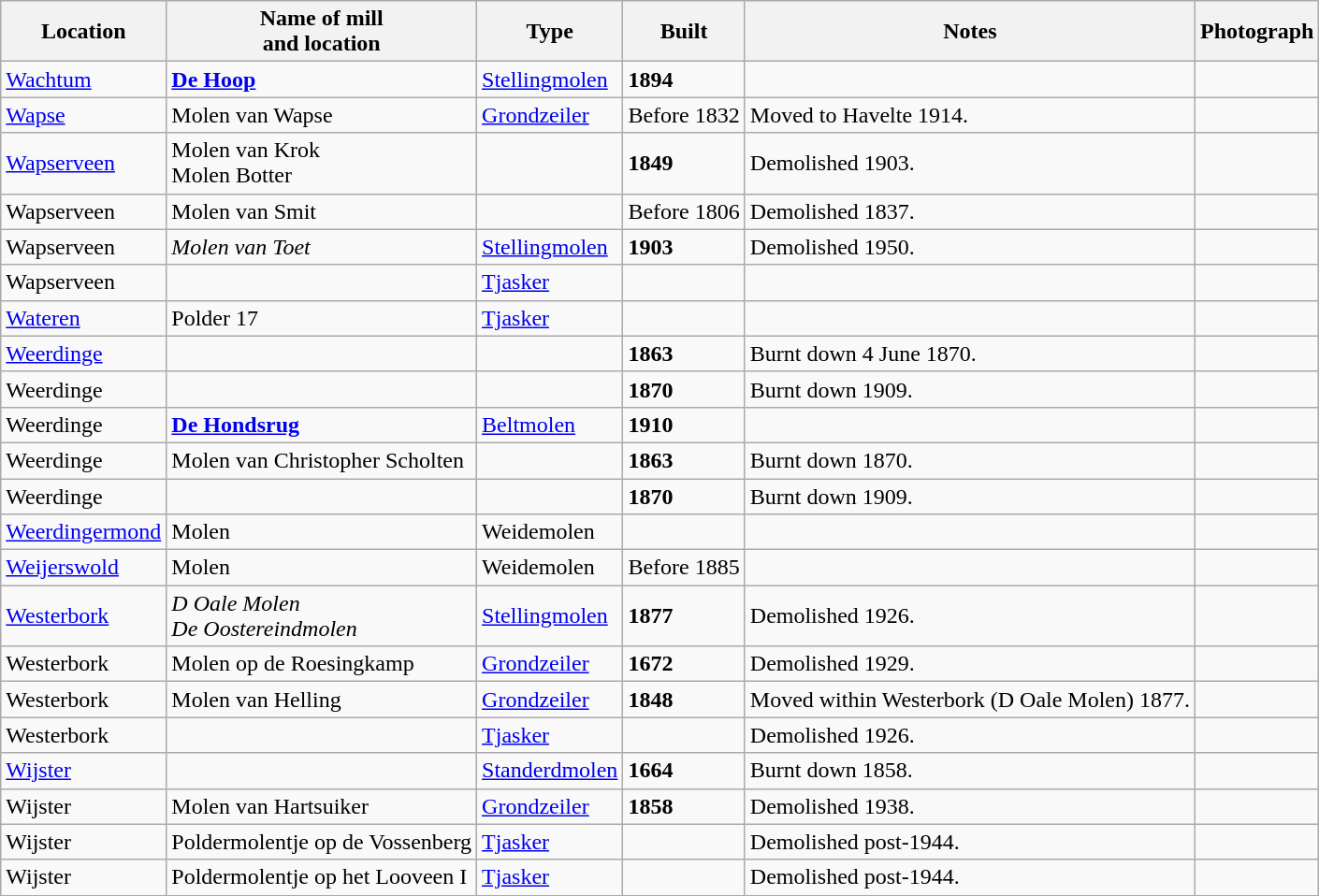<table class="wikitable">
<tr>
<th>Location</th>
<th>Name of mill<br>and location</th>
<th>Type</th>
<th>Built</th>
<th>Notes</th>
<th>Photograph</th>
</tr>
<tr>
<td><a href='#'>Wachtum</a></td>
<td><strong><a href='#'>De Hoop</a></strong><br></td>
<td><a href='#'>Stellingmolen</a></td>
<td><strong>1894</strong></td>
<td></td>
<td></td>
</tr>
<tr>
<td><a href='#'>Wapse</a></td>
<td>Molen van Wapse<br></td>
<td><a href='#'>Grondzeiler</a></td>
<td>Before 1832</td>
<td>Moved to Havelte 1914.</td>
<td></td>
</tr>
<tr>
<td><a href='#'>Wapserveen</a></td>
<td>Molen van Krok<br>Molen Botter<br></td>
<td></td>
<td><strong>1849</strong></td>
<td>Demolished 1903.</td>
<td></td>
</tr>
<tr>
<td>Wapserveen</td>
<td>Molen van Smit<br></td>
<td></td>
<td>Before 1806</td>
<td>Demolished 1837.</td>
<td></td>
</tr>
<tr>
<td>Wapserveen</td>
<td><em>Molen van Toet</em><br></td>
<td><a href='#'>Stellingmolen</a></td>
<td><strong>1903</strong></td>
<td>Demolished 1950.</td>
<td></td>
</tr>
<tr>
<td>Wapserveen</td>
<td></td>
<td><a href='#'>Tjasker</a></td>
<td></td>
<td></td>
<td></td>
</tr>
<tr>
<td><a href='#'>Wateren</a></td>
<td>Polder 17<br></td>
<td><a href='#'>Tjasker</a></td>
<td></td>
<td></td>
<td></td>
</tr>
<tr>
<td><a href='#'>Weerdinge</a></td>
<td></td>
<td></td>
<td><strong>1863</strong></td>
<td>Burnt down 4 June 1870.</td>
<td></td>
</tr>
<tr>
<td>Weerdinge</td>
<td></td>
<td></td>
<td><strong>1870</strong></td>
<td>Burnt down 1909.</td>
<td></td>
</tr>
<tr>
<td>Weerdinge</td>
<td><strong><a href='#'>De Hondsrug</a></strong><br></td>
<td><a href='#'>Beltmolen</a></td>
<td><strong>1910</strong></td>
<td></td>
<td></td>
</tr>
<tr>
<td>Weerdinge</td>
<td>Molen van Christopher Scholten<br></td>
<td></td>
<td><strong>1863</strong></td>
<td>Burnt down 1870.</td>
<td></td>
</tr>
<tr>
<td>Weerdinge</td>
<td></td>
<td></td>
<td><strong>1870</strong></td>
<td>Burnt down 1909.</td>
<td></td>
</tr>
<tr>
<td><a href='#'>Weerdingermond</a></td>
<td>Molen<br></td>
<td>Weidemolen</td>
<td></td>
<td></td>
<td></td>
</tr>
<tr>
<td><a href='#'>Weijerswold</a></td>
<td>Molen<br></td>
<td>Weidemolen</td>
<td>Before 1885</td>
<td></td>
<td></td>
</tr>
<tr>
<td><a href='#'>Westerbork</a></td>
<td><em>D Oale Molen<br>De Oostereindmolen</em><br></td>
<td><a href='#'>Stellingmolen</a></td>
<td><strong>1877</strong></td>
<td>Demolished 1926.</td>
<td></td>
</tr>
<tr>
<td>Westerbork</td>
<td>Molen op de Roesingkamp<br></td>
<td><a href='#'>Grondzeiler</a></td>
<td><strong>1672</strong></td>
<td>Demolished 1929.</td>
<td></td>
</tr>
<tr>
<td>Westerbork</td>
<td>Molen van Helling<br></td>
<td><a href='#'>Grondzeiler</a></td>
<td><strong>1848</strong></td>
<td>Moved within Westerbork (D Oale Molen) 1877.</td>
<td></td>
</tr>
<tr>
<td>Westerbork</td>
<td></td>
<td><a href='#'>Tjasker</a></td>
<td></td>
<td>Demolished 1926.</td>
<td></td>
</tr>
<tr>
<td><a href='#'>Wijster</a></td>
<td></td>
<td><a href='#'>Standerdmolen</a></td>
<td><strong>1664</strong></td>
<td>Burnt down 1858.</td>
<td></td>
</tr>
<tr>
<td>Wijster</td>
<td>Molen van Hartsuiker<br></td>
<td><a href='#'>Grondzeiler</a></td>
<td><strong>1858</strong></td>
<td>Demolished 1938.</td>
<td></td>
</tr>
<tr>
<td>Wijster</td>
<td>Poldermolentje op de Vossenberg<br></td>
<td><a href='#'>Tjasker</a></td>
<td></td>
<td>Demolished post-1944.</td>
<td></td>
</tr>
<tr>
<td>Wijster</td>
<td>Poldermolentje op het Looveen I<br></td>
<td><a href='#'>Tjasker</a></td>
<td></td>
<td>Demolished post-1944.</td>
<td></td>
</tr>
</table>
